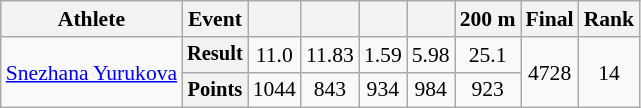<table class="wikitable" style="font-size:90%">
<tr>
<th>Athlete</th>
<th>Event</th>
<th></th>
<th></th>
<th></th>
<th></th>
<th>200 m</th>
<th>Final</th>
<th>Rank</th>
</tr>
<tr align=center>
<td rowspan=2 align=left><a href='#'>Snezhana Yurukova</a></td>
<th style="font-size:95%">Result</th>
<td>11.0</td>
<td>11.83</td>
<td>1.59</td>
<td>5.98</td>
<td>25.1</td>
<td rowspan=2>4728</td>
<td rowspan=2>14</td>
</tr>
<tr align=center>
<th style="font-size:95%">Points</th>
<td>1044</td>
<td>843</td>
<td>934</td>
<td>984</td>
<td>923</td>
</tr>
</table>
